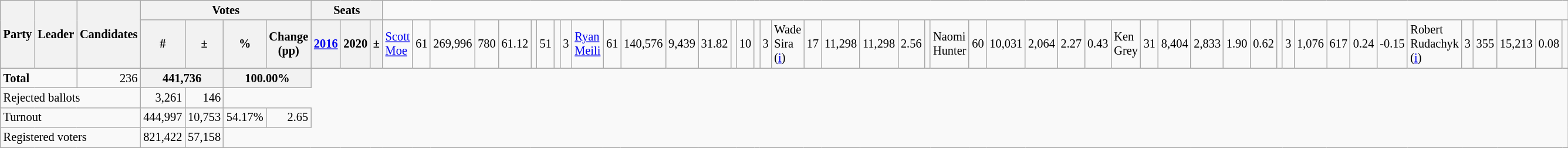<table class="wikitable" style="text-align:right; font-size:85%">
<tr>
<th rowspan="2" colspan="2" style="width:15%">Party</th>
<th rowspan="2">Leader</th>
<th rowspan="2">Candidates</th>
<th colspan="6">Votes</th>
<th colspan="3">Seats</th>
</tr>
<tr>
<th>#</th>
<th>±</th>
<th>%</th>
<th colspan="3">Change (pp)</th>
<th><a href='#'>2016</a></th>
<th>2020</th>
<th>±<br></th>
<td align=left><a href='#'>Scott Moe</a></td>
<td>61</td>
<td>269,996</td>
<td>780</td>
<td>61.12</td>
<td></td>
<td>51</td>
<td></td>
<td>3<br></td>
<td align=left><a href='#'>Ryan Meili</a></td>
<td>61</td>
<td>140,576</td>
<td>9,439</td>
<td>31.82</td>
<td></td>
<td>10</td>
<td></td>
<td>3<br></td>
<td align=left>Wade Sira (<a href='#'>i</a>)</td>
<td>17</td>
<td>11,298</td>
<td>11,298</td>
<td>2.56</td>
<td><br></td>
<td align=left>Naomi Hunter</td>
<td>60</td>
<td>10,031</td>
<td>2,064</td>
<td>2.27</td>
<td>0.43<br></td>
<td align=left>Ken Grey</td>
<td>31</td>
<td>8,404</td>
<td>2,833</td>
<td>1.90</td>
<td>0.62<br></td>
<td align=left></td>
<td>3</td>
<td>1,076</td>
<td>617</td>
<td>0.24</td>
<td>-0.15<br></td>
<td align=left>Robert Rudachyk (<a href='#'>i</a>)</td>
<td>3</td>
<td>355</td>
<td>15,213</td>
<td>0.08</td>
<td></td>
</tr>
<tr>
<td colspan="3" style="text-align: left;"><strong>Total</strong></td>
<td>236</td>
<th colspan="2">441,736</th>
<th colspan="2">100.00%</th>
</tr>
<tr>
<td colspan="4" style="text-align:left;">Rejected ballots</td>
<td>3,261</td>
<td>146</td>
</tr>
<tr>
<td colspan="4" style="text-align:left;">Turnout</td>
<td>444,997</td>
<td>10,753</td>
<td>54.17%</td>
<td>2.65</td>
</tr>
<tr>
<td colspan="4" style="text-align:left;">Registered voters</td>
<td>821,422</td>
<td>57,158</td>
</tr>
</table>
